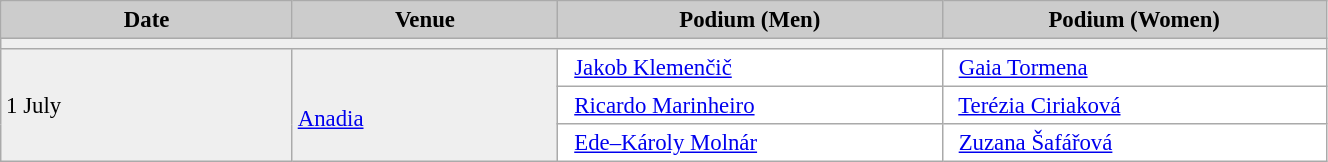<table class="wikitable" width=70% bgcolor="#f7f8ff" cellpadding="3" cellspacing="0" border="1" style="font-size: 95%; border: gray solid 1px; border-collapse: collapse;">
<tr bgcolor="#CCCCCC">
<td align="center"><strong>Date</strong></td>
<td width=20% align="center"><strong>Venue</strong></td>
<td width=29% align="center"><strong>Podium (Men)</strong></td>
<td width=29% align="center"><strong>Podium (Women)</strong></td>
</tr>
<tr bgcolor="#EFEFEF">
<td colspan=4></td>
</tr>
<tr bgcolor="#EFEFEF">
<td rowspan=3>1 July</td>
<td rowspan=3><br><a href='#'>Anadia</a></td>
<td bgcolor="#ffffff">    <a href='#'>Jakob Klemenčič</a></td>
<td bgcolor="#ffffff">    <a href='#'>Gaia Tormena</a></td>
</tr>
<tr>
<td bgcolor="#ffffff">    <a href='#'>Ricardo Marinheiro</a></td>
<td bgcolor="#ffffff">    <a href='#'>Terézia Ciriaková</a></td>
</tr>
<tr>
<td bgcolor="#ffffff">    <a href='#'>Ede–Károly Molnár</a></td>
<td bgcolor="#ffffff">    <a href='#'>Zuzana Šafářová</a></td>
</tr>
</table>
